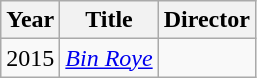<table class="wikitable">
<tr>
<th>Year</th>
<th>Title</th>
<th>Director</th>
</tr>
<tr>
<td>2015</td>
<td><em><a href='#'>Bin Roye</a></em></td>
<td></td>
</tr>
</table>
